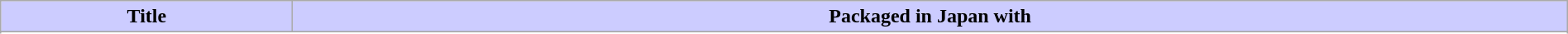<table class="wikitable plainrowheaders" style="width: 100%;">
<tr>
<th style="background: #CCCCFF">Title</th>
<th style="background: #CCCCFF" "width: 15%;">Packaged in Japan with</th>
</tr>
<tr>
</tr>
<tr>
</tr>
<tr>
</tr>
<tr>
</tr>
<tr>
</tr>
<tr>
</tr>
<tr>
</tr>
</table>
